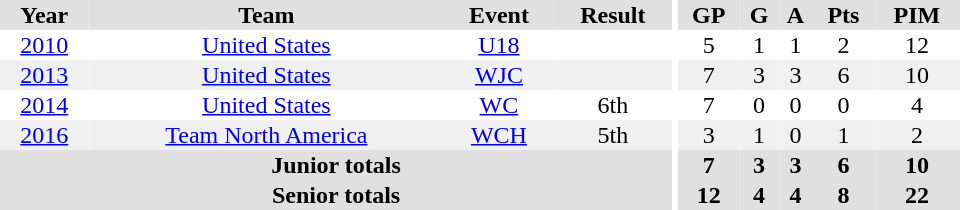<table border="0" cellpadding="1" cellspacing="0" ID="Table3" style="text-align:center; width:40em">
<tr ALIGN="center" bgcolor="#e0e0e0">
<th>Year</th>
<th>Team</th>
<th>Event</th>
<th>Result</th>
<th rowspan="99" bgcolor="#ffffff"></th>
<th>GP</th>
<th>G</th>
<th>A</th>
<th>Pts</th>
<th>PIM</th>
</tr>
<tr>
<td><a href='#'>2010</a></td>
<td><a href='#'>United States</a></td>
<td><a href='#'>U18</a></td>
<td></td>
<td>5</td>
<td>1</td>
<td>1</td>
<td>2</td>
<td>12</td>
</tr>
<tr bgcolor="#f0f0f0">
<td><a href='#'>2013</a></td>
<td><a href='#'>United States</a></td>
<td><a href='#'>WJC</a></td>
<td></td>
<td>7</td>
<td>3</td>
<td>3</td>
<td>6</td>
<td>10</td>
</tr>
<tr>
<td><a href='#'>2014</a></td>
<td><a href='#'>United States</a></td>
<td><a href='#'>WC</a></td>
<td>6th</td>
<td>7</td>
<td>0</td>
<td>0</td>
<td>0</td>
<td>4</td>
</tr>
<tr bgcolor="#f0f0f0">
<td><a href='#'>2016</a></td>
<td><a href='#'>Team North America</a></td>
<td><a href='#'>WCH</a></td>
<td>5th</td>
<td>3</td>
<td>1</td>
<td>0</td>
<td>1</td>
<td>2</td>
</tr>
<tr bgcolor="#e0e0e0">
<th colspan="4">Junior totals</th>
<th>7</th>
<th>3</th>
<th>3</th>
<th>6</th>
<th>10</th>
</tr>
<tr bgcolor="#e0e0e0">
<th colspan="4">Senior totals</th>
<th>12</th>
<th>4</th>
<th>4</th>
<th>8</th>
<th>22</th>
</tr>
</table>
